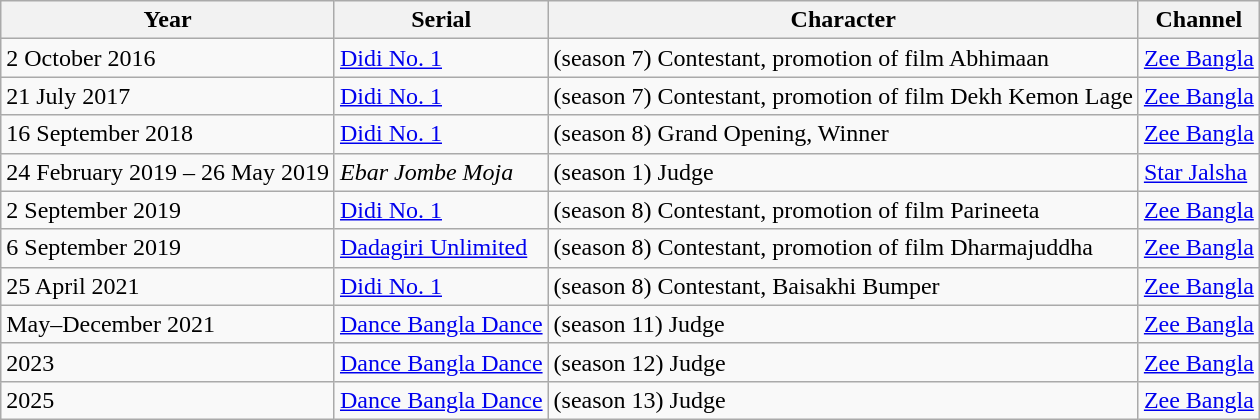<table class="wikitable">
<tr>
<th>Year</th>
<th>Serial</th>
<th>Character</th>
<th>Channel</th>
</tr>
<tr>
<td>2 October 2016</td>
<td><a href='#'>Didi No. 1</a></td>
<td>(season 7) Contestant, promotion of film Abhimaan</td>
<td><a href='#'>Zee Bangla</a></td>
</tr>
<tr>
<td>21 July 2017</td>
<td><a href='#'>Didi No. 1</a></td>
<td>(season 7) Contestant, promotion of film Dekh Kemon Lage</td>
<td><a href='#'>Zee Bangla</a></td>
</tr>
<tr>
<td>16 September 2018</td>
<td><a href='#'>Didi No. 1</a></td>
<td>(season 8) Grand Opening, Winner</td>
<td><a href='#'>Zee Bangla</a></td>
</tr>
<tr>
<td>24 February 2019 – 26 May 2019</td>
<td><em>Ebar Jombe Moja</em></td>
<td>(season 1) Judge</td>
<td><a href='#'>Star Jalsha</a></td>
</tr>
<tr>
<td>2 September 2019</td>
<td><a href='#'>Didi No. 1</a></td>
<td>(season 8)  Contestant, promotion of film Parineeta</td>
<td><a href='#'>Zee Bangla</a></td>
</tr>
<tr>
<td>6 September 2019</td>
<td><a href='#'>Dadagiri Unlimited</a></td>
<td>(season 8) Contestant, promotion of film Dharmajuddha</td>
<td><a href='#'>Zee Bangla</a></td>
</tr>
<tr>
<td>25 April 2021</td>
<td><a href='#'>Didi No. 1</a></td>
<td>(season 8) Contestant, Baisakhi Bumper</td>
<td><a href='#'>Zee Bangla</a></td>
</tr>
<tr>
<td>May–December 2021</td>
<td><a href='#'>Dance Bangla Dance</a></td>
<td>(season 11)  Judge</td>
<td><a href='#'>Zee Bangla</a></td>
</tr>
<tr>
<td>2023</td>
<td><a href='#'>Dance Bangla Dance</a></td>
<td>(season 12) Judge</td>
<td><a href='#'>Zee Bangla</a></td>
</tr>
<tr>
<td>2025</td>
<td><a href='#'>Dance Bangla Dance</a></td>
<td>(season 13) Judge</td>
<td><a href='#'>Zee Bangla</a></td>
</tr>
</table>
